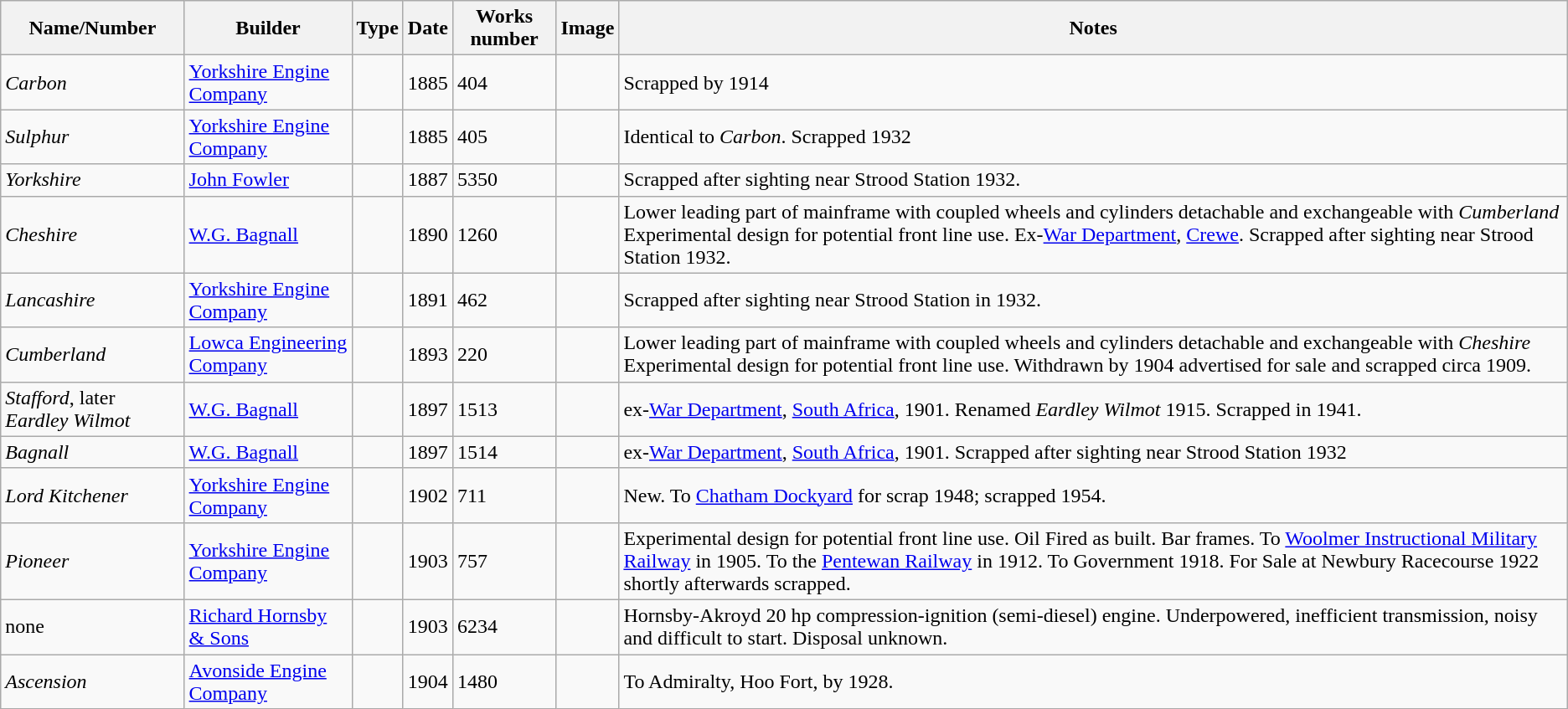<table class="wikitable">
<tr>
<th>Name/Number</th>
<th>Builder</th>
<th>Type</th>
<th>Date</th>
<th>Works number</th>
<th>Image</th>
<th>Notes</th>
</tr>
<tr>
<td><em>Carbon</em></td>
<td><a href='#'>Yorkshire Engine Company</a></td>
<td></td>
<td>1885</td>
<td>404</td>
<td></td>
<td>Scrapped by 1914</td>
</tr>
<tr>
<td><em>Sulphur</em></td>
<td><a href='#'>Yorkshire Engine Company</a></td>
<td></td>
<td>1885</td>
<td>405</td>
<td></td>
<td>Identical to <em>Carbon</em>. Scrapped 1932</td>
</tr>
<tr>
<td><em>Yorkshire</em></td>
<td><a href='#'>John Fowler</a></td>
<td></td>
<td>1887</td>
<td>5350</td>
<td></td>
<td>Scrapped after sighting near Strood Station 1932.</td>
</tr>
<tr>
<td><em>Cheshire</em></td>
<td><a href='#'>W.G. Bagnall</a></td>
<td></td>
<td>1890</td>
<td>1260</td>
<td></td>
<td>Lower leading part of mainframe with coupled wheels and cylinders detachable and exchangeable with <em>Cumberland</em><br>Experimental design for potential front line use. Ex-<a href='#'>War Department</a>, <a href='#'>Crewe</a>. Scrapped after sighting near Strood Station 1932.</td>
</tr>
<tr>
<td><em>Lancashire</em></td>
<td><a href='#'>Yorkshire Engine Company</a></td>
<td></td>
<td>1891</td>
<td>462</td>
<td></td>
<td>Scrapped after sighting near Strood Station in 1932.</td>
</tr>
<tr>
<td><em>Cumberland</em></td>
<td><a href='#'>Lowca Engineering Company</a></td>
<td></td>
<td>1893</td>
<td>220</td>
<td></td>
<td>Lower leading part of mainframe with coupled wheels and cylinders detachable and exchangeable with <em>Cheshire</em><br>Experimental design for potential front line use. Withdrawn by 1904 advertised for sale and scrapped circa 1909.</td>
</tr>
<tr>
<td><em>Stafford</em>, later <em>Eardley Wilmot</em></td>
<td><a href='#'>W.G. Bagnall</a></td>
<td></td>
<td>1897</td>
<td>1513</td>
<td></td>
<td>ex-<a href='#'>War Department</a>, <a href='#'>South Africa</a>, 1901. Renamed <em>Eardley Wilmot</em> 1915. Scrapped in 1941.</td>
</tr>
<tr>
<td><em>Bagnall</em></td>
<td><a href='#'>W.G. Bagnall</a></td>
<td></td>
<td>1897</td>
<td>1514</td>
<td></td>
<td>ex-<a href='#'>War Department</a>, <a href='#'>South Africa</a>, 1901. Scrapped after sighting near Strood Station 1932</td>
</tr>
<tr>
<td><em>Lord Kitchener</em></td>
<td><a href='#'>Yorkshire Engine Company</a></td>
<td></td>
<td>1902</td>
<td>711</td>
<td></td>
<td>New.  To <a href='#'>Chatham Dockyard</a> for scrap 1948; scrapped 1954.</td>
</tr>
<tr>
<td><em>Pioneer</em></td>
<td><a href='#'>Yorkshire Engine Company</a></td>
<td></td>
<td>1903</td>
<td>757</td>
<td></td>
<td>Experimental design for potential front line use. Oil Fired as built. Bar frames. To <a href='#'>Woolmer Instructional Military Railway</a> in 1905. To the <a href='#'>Pentewan Railway</a> in 1912. To Government 1918. For Sale at Newbury Racecourse 1922 shortly afterwards scrapped.</td>
</tr>
<tr>
<td>none</td>
<td><a href='#'>Richard Hornsby & Sons</a></td>
<td></td>
<td>1903</td>
<td>6234</td>
<td></td>
<td>Hornsby-Akroyd 20 hp compression-ignition (semi-diesel) engine. Underpowered, inefficient transmission, noisy and difficult to start. Disposal unknown.</td>
</tr>
<tr>
<td><em>Ascension</em></td>
<td><a href='#'>Avonside Engine Company</a></td>
<td></td>
<td>1904</td>
<td>1480</td>
<td></td>
<td>To Admiralty, Hoo Fort, by 1928.</td>
</tr>
</table>
